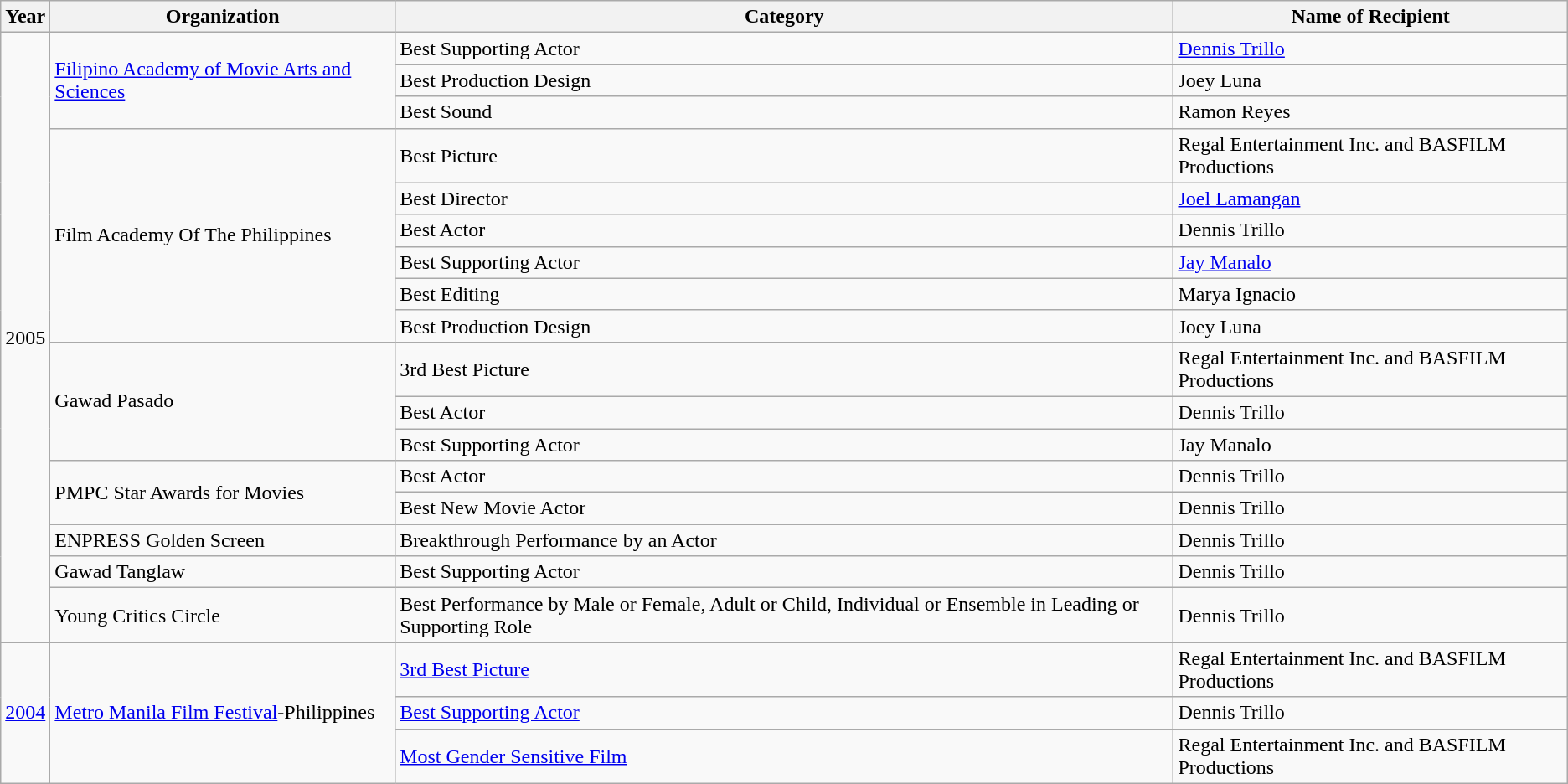<table class="wikitable">
<tr>
<th>Year</th>
<th>Organization</th>
<th>Category</th>
<th>Name of Recipient</th>
</tr>
<tr>
<td rowspan="17">2005</td>
<td rowspan="3"><a href='#'>Filipino Academy of Movie Arts and Sciences</a></td>
<td>Best Supporting Actor</td>
<td><a href='#'>Dennis Trillo</a></td>
</tr>
<tr>
<td>Best Production Design</td>
<td>Joey Luna</td>
</tr>
<tr>
<td>Best Sound</td>
<td>Ramon Reyes</td>
</tr>
<tr>
<td rowspan="6">Film Academy Of The Philippines</td>
<td>Best Picture</td>
<td>Regal Entertainment Inc. and BASFILM Productions</td>
</tr>
<tr>
<td>Best Director</td>
<td><a href='#'>Joel Lamangan</a></td>
</tr>
<tr>
<td>Best Actor</td>
<td>Dennis Trillo</td>
</tr>
<tr>
<td>Best Supporting Actor</td>
<td><a href='#'>Jay Manalo</a></td>
</tr>
<tr>
<td>Best Editing</td>
<td>Marya Ignacio</td>
</tr>
<tr>
<td>Best Production Design</td>
<td>Joey Luna</td>
</tr>
<tr>
<td rowspan="3">Gawad Pasado</td>
<td>3rd Best Picture</td>
<td>Regal Entertainment Inc. and BASFILM Productions</td>
</tr>
<tr>
<td>Best Actor</td>
<td>Dennis Trillo</td>
</tr>
<tr>
<td>Best Supporting Actor</td>
<td>Jay Manalo</td>
</tr>
<tr>
<td rowspan="2">PMPC Star Awards for Movies</td>
<td>Best Actor</td>
<td>Dennis Trillo</td>
</tr>
<tr>
<td>Best New Movie Actor</td>
<td>Dennis Trillo</td>
</tr>
<tr>
<td>ENPRESS Golden Screen</td>
<td>Breakthrough Performance by an Actor</td>
<td>Dennis Trillo</td>
</tr>
<tr>
<td>Gawad Tanglaw</td>
<td>Best Supporting Actor</td>
<td>Dennis Trillo</td>
</tr>
<tr>
<td>Young Critics Circle</td>
<td>Best Performance by Male or Female, Adult or Child, Individual or Ensemble in Leading or Supporting Role</td>
<td>Dennis Trillo</td>
</tr>
<tr>
<td rowspan=3><a href='#'>2004</a></td>
<td rowspan=3><a href='#'>Metro Manila Film Festival</a>-Philippines</td>
<td><a href='#'>3rd Best Picture</a></td>
<td>Regal Entertainment Inc. and BASFILM Productions</td>
</tr>
<tr>
<td><a href='#'>Best Supporting Actor</a></td>
<td>Dennis Trillo</td>
</tr>
<tr>
<td><a href='#'>Most Gender Sensitive Film</a></td>
<td>Regal Entertainment Inc. and BASFILM Productions</td>
</tr>
</table>
